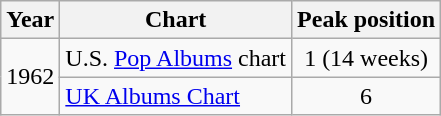<table class="wikitable">
<tr>
<th align="left">Year</th>
<th align="left">Chart</th>
<th align="left">Peak position</th>
</tr>
<tr>
<td align="left" rowspan=2>1962</td>
<td align="left">U.S. <a href='#'>Pop Albums</a> chart</td>
<td align="center">1 (14 weeks)</td>
</tr>
<tr>
<td align="left"><a href='#'>UK Albums Chart</a></td>
<td align="center">6</td>
</tr>
</table>
